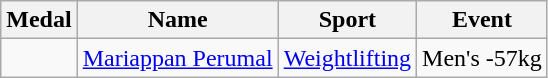<table class="wikitable">
<tr>
<th>Medal</th>
<th>Name</th>
<th>Sport</th>
<th>Event</th>
</tr>
<tr>
<td></td>
<td><a href='#'>Mariappan Perumal</a></td>
<td><a href='#'>Weightlifting</a></td>
<td>Men's -57kg</td>
</tr>
</table>
